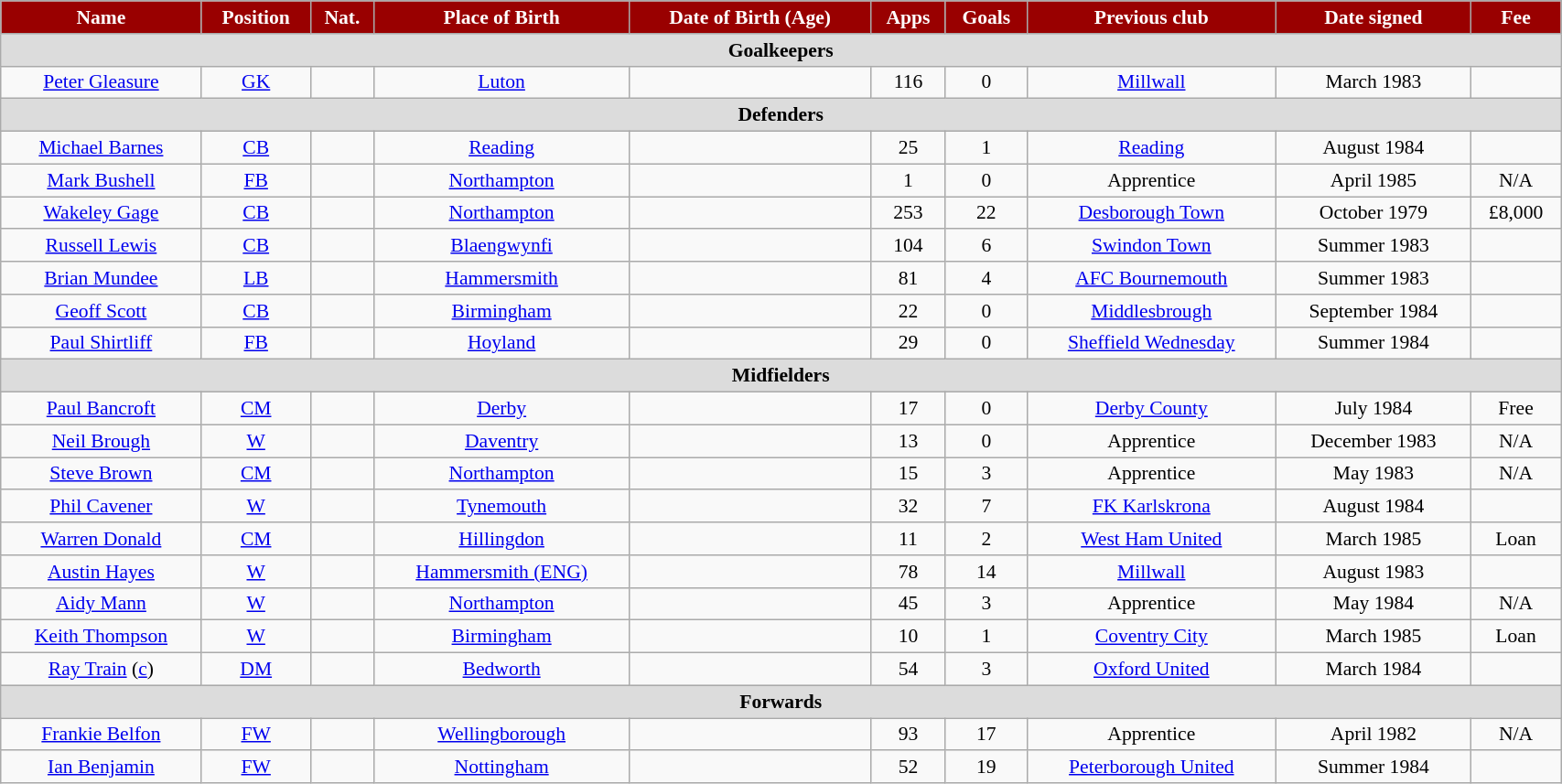<table class="wikitable" style="text-align:center; font-size:90%; width:90%;">
<tr>
<th style="background:#900; color:#FFF; text-align:center;">Name</th>
<th style="background:#900; color:#FFF; text-align:center;">Position</th>
<th style="background:#900; color:#FFF; text-align:center;">Nat.</th>
<th style="background:#900; color:#FFF; text-align:center;">Place of Birth</th>
<th style="background:#900; color:#FFF; text-align:center;">Date of Birth (Age)</th>
<th style="background:#900; color:#FFF; text-align:center;">Apps</th>
<th style="background:#900; color:#FFF; text-align:center;">Goals</th>
<th style="background:#900; color:#FFF; text-align:center;">Previous club</th>
<th style="background:#900; color:#FFF; text-align:center;">Date signed</th>
<th style="background:#900; color:#FFF; text-align:center;">Fee</th>
</tr>
<tr>
<th colspan="12" style="background:#dcdcdc; text-align:center;">Goalkeepers</th>
</tr>
<tr>
<td><a href='#'>Peter Gleasure</a></td>
<td><a href='#'>GK</a></td>
<td></td>
<td><a href='#'>Luton</a></td>
<td></td>
<td>116</td>
<td>0</td>
<td><a href='#'>Millwall</a></td>
<td>March 1983</td>
<td></td>
</tr>
<tr>
<th colspan="12" style="background:#dcdcdc; text-align:center;">Defenders</th>
</tr>
<tr>
<td><a href='#'>Michael Barnes</a></td>
<td><a href='#'>CB</a></td>
<td></td>
<td><a href='#'>Reading</a></td>
<td></td>
<td>25</td>
<td>1</td>
<td><a href='#'>Reading</a></td>
<td>August 1984</td>
<td></td>
</tr>
<tr>
<td><a href='#'>Mark Bushell</a></td>
<td><a href='#'>FB</a></td>
<td></td>
<td><a href='#'>Northampton</a></td>
<td></td>
<td>1</td>
<td>0</td>
<td>Apprentice</td>
<td>April 1985</td>
<td>N/A</td>
</tr>
<tr>
<td><a href='#'>Wakeley Gage</a></td>
<td><a href='#'>CB</a></td>
<td></td>
<td><a href='#'>Northampton</a></td>
<td></td>
<td>253</td>
<td>22</td>
<td><a href='#'>Desborough Town</a></td>
<td>October 1979</td>
<td>£8,000</td>
</tr>
<tr>
<td><a href='#'>Russell Lewis</a></td>
<td><a href='#'>CB</a></td>
<td></td>
<td><a href='#'>Blaengwynfi</a></td>
<td></td>
<td>104</td>
<td>6</td>
<td><a href='#'>Swindon Town</a></td>
<td>Summer 1983</td>
<td></td>
</tr>
<tr>
<td><a href='#'>Brian Mundee</a></td>
<td><a href='#'>LB</a></td>
<td></td>
<td><a href='#'>Hammersmith</a></td>
<td></td>
<td>81</td>
<td>4</td>
<td><a href='#'>AFC Bournemouth</a></td>
<td>Summer 1983</td>
<td></td>
</tr>
<tr>
<td><a href='#'>Geoff Scott</a></td>
<td><a href='#'>CB</a></td>
<td></td>
<td><a href='#'>Birmingham</a></td>
<td></td>
<td>22</td>
<td>0</td>
<td><a href='#'>Middlesbrough</a></td>
<td>September 1984</td>
<td></td>
</tr>
<tr>
<td><a href='#'>Paul Shirtliff</a></td>
<td><a href='#'>FB</a></td>
<td></td>
<td><a href='#'>Hoyland</a></td>
<td></td>
<td>29</td>
<td>0</td>
<td><a href='#'>Sheffield Wednesday</a></td>
<td>Summer 1984</td>
<td></td>
</tr>
<tr>
<th colspan="12" style="background:#dcdcdc; text-align:center;">Midfielders</th>
</tr>
<tr>
<td><a href='#'>Paul Bancroft</a></td>
<td><a href='#'>CM</a></td>
<td></td>
<td><a href='#'>Derby</a></td>
<td></td>
<td>17</td>
<td>0</td>
<td><a href='#'>Derby County</a></td>
<td>July 1984</td>
<td>Free</td>
</tr>
<tr>
<td><a href='#'>Neil Brough</a></td>
<td><a href='#'>W</a></td>
<td></td>
<td><a href='#'>Daventry</a></td>
<td></td>
<td>13</td>
<td>0</td>
<td>Apprentice</td>
<td>December 1983</td>
<td>N/A</td>
</tr>
<tr>
<td><a href='#'>Steve Brown</a></td>
<td><a href='#'>CM</a></td>
<td></td>
<td><a href='#'>Northampton</a></td>
<td></td>
<td>15</td>
<td>3</td>
<td>Apprentice</td>
<td>May 1983</td>
<td>N/A</td>
</tr>
<tr>
<td><a href='#'>Phil Cavener</a></td>
<td><a href='#'>W</a></td>
<td></td>
<td><a href='#'>Tynemouth</a></td>
<td></td>
<td>32</td>
<td>7</td>
<td><a href='#'>FK Karlskrona</a></td>
<td>August 1984</td>
<td></td>
</tr>
<tr>
<td><a href='#'>Warren Donald</a></td>
<td><a href='#'>CM</a></td>
<td></td>
<td><a href='#'>Hillingdon</a></td>
<td></td>
<td>11</td>
<td>2</td>
<td><a href='#'>West Ham United</a></td>
<td>March 1985</td>
<td>Loan</td>
</tr>
<tr>
<td><a href='#'>Austin Hayes</a></td>
<td><a href='#'>W</a></td>
<td></td>
<td><a href='#'>Hammersmith (ENG)</a></td>
<td></td>
<td>78</td>
<td>14</td>
<td><a href='#'>Millwall</a></td>
<td>August 1983</td>
<td></td>
</tr>
<tr>
<td><a href='#'>Aidy Mann</a></td>
<td><a href='#'>W</a></td>
<td></td>
<td><a href='#'>Northampton</a></td>
<td></td>
<td>45</td>
<td>3</td>
<td>Apprentice</td>
<td>May 1984</td>
<td>N/A</td>
</tr>
<tr>
<td><a href='#'>Keith Thompson</a></td>
<td><a href='#'>W</a></td>
<td></td>
<td><a href='#'>Birmingham</a></td>
<td></td>
<td>10</td>
<td>1</td>
<td><a href='#'>Coventry City</a></td>
<td>March 1985</td>
<td>Loan</td>
</tr>
<tr>
<td><a href='#'>Ray Train</a> (<a href='#'>c</a>)</td>
<td><a href='#'>DM</a></td>
<td></td>
<td><a href='#'>Bedworth</a></td>
<td></td>
<td>54</td>
<td>3</td>
<td><a href='#'>Oxford United</a></td>
<td>March 1984</td>
<td></td>
</tr>
<tr>
<th colspan="12" style="background:#dcdcdc; text-align:center;">Forwards</th>
</tr>
<tr>
<td><a href='#'>Frankie Belfon</a></td>
<td><a href='#'>FW</a></td>
<td></td>
<td><a href='#'>Wellingborough</a></td>
<td></td>
<td>93</td>
<td>17</td>
<td>Apprentice</td>
<td>April 1982</td>
<td>N/A</td>
</tr>
<tr>
<td><a href='#'>Ian Benjamin</a></td>
<td><a href='#'>FW</a></td>
<td></td>
<td><a href='#'>Nottingham</a></td>
<td></td>
<td>52</td>
<td>19</td>
<td><a href='#'>Peterborough United</a></td>
<td>Summer 1984</td>
<td></td>
</tr>
</table>
